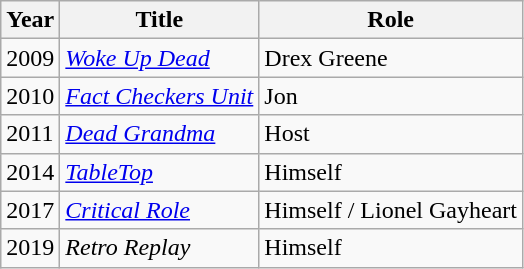<table class="wikitable sortable">
<tr>
<th>Year</th>
<th>Title</th>
<th>Role</th>
</tr>
<tr>
<td>2009</td>
<td><em><a href='#'>Woke Up Dead</a></em></td>
<td>Drex Greene</td>
</tr>
<tr>
<td>2010</td>
<td><em><a href='#'>Fact Checkers Unit</a></em></td>
<td>Jon</td>
</tr>
<tr>
<td>2011</td>
<td><em><a href='#'>Dead Grandma</a></em></td>
<td>Host</td>
</tr>
<tr>
<td>2014</td>
<td><em><a href='#'>TableTop</a></em></td>
<td>Himself</td>
</tr>
<tr>
<td>2017</td>
<td><em><a href='#'>Critical Role</a></em></td>
<td>Himself / Lionel Gayheart</td>
</tr>
<tr>
<td>2019</td>
<td><em>Retro Replay</em></td>
<td>Himself</td>
</tr>
</table>
